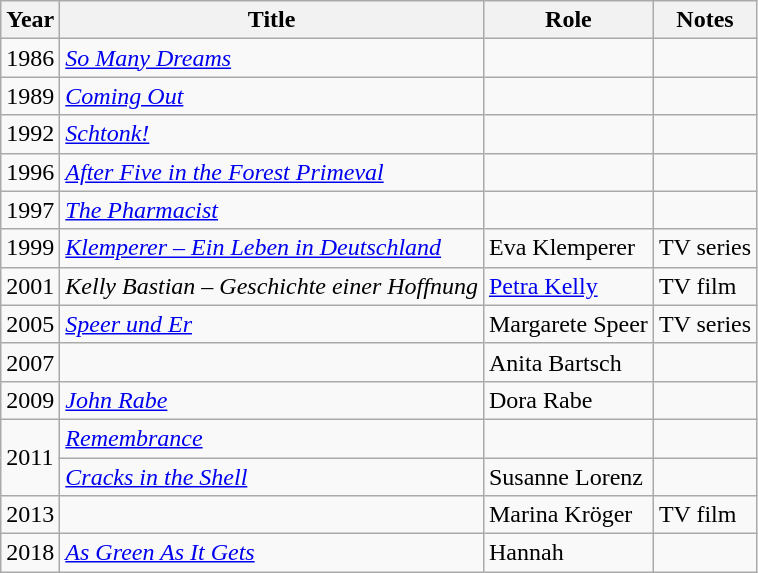<table class="wikitable sortable">
<tr>
<th>Year</th>
<th>Title</th>
<th>Role</th>
<th class="unsortable">Notes</th>
</tr>
<tr>
<td>1986</td>
<td><em><a href='#'>So Many Dreams</a></em></td>
<td></td>
<td></td>
</tr>
<tr>
<td>1989</td>
<td><em><a href='#'>Coming Out</a></em></td>
<td></td>
<td></td>
</tr>
<tr>
<td>1992</td>
<td><em><a href='#'>Schtonk!</a></em></td>
<td></td>
<td></td>
</tr>
<tr>
<td>1996</td>
<td><em><a href='#'>After Five in the Forest Primeval</a></em></td>
<td></td>
<td></td>
</tr>
<tr>
<td>1997</td>
<td><em><a href='#'>The Pharmacist</a></em></td>
<td></td>
<td></td>
</tr>
<tr>
<td>1999</td>
<td><em><a href='#'>Klemperer – Ein Leben in Deutschland</a></em></td>
<td>Eva Klemperer</td>
<td>TV series</td>
</tr>
<tr>
<td>2001</td>
<td><em>Kelly Bastian – Geschichte einer Hoffnung</em></td>
<td><a href='#'>Petra Kelly</a></td>
<td>TV film</td>
</tr>
<tr>
<td>2005</td>
<td><em><a href='#'>Speer und Er</a></em></td>
<td>Margarete Speer</td>
<td>TV series</td>
</tr>
<tr>
<td>2007</td>
<td><em></em></td>
<td>Anita Bartsch</td>
<td></td>
</tr>
<tr>
<td>2009</td>
<td><em><a href='#'>John Rabe</a></em></td>
<td>Dora Rabe</td>
<td></td>
</tr>
<tr>
<td rowspan=2>2011</td>
<td><em><a href='#'>Remembrance</a></em></td>
<td></td>
<td></td>
</tr>
<tr>
<td><em><a href='#'>Cracks in the Shell</a></em></td>
<td>Susanne Lorenz</td>
<td></td>
</tr>
<tr>
<td>2013</td>
<td><em></em></td>
<td>Marina Kröger</td>
<td>TV film</td>
</tr>
<tr>
<td>2018</td>
<td><em><a href='#'>As Green As It Gets</a></em></td>
<td>Hannah</td>
<td></td>
</tr>
</table>
